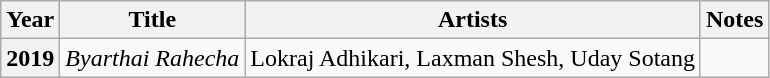<table class="wikitable sortable plainrowheaders">
<tr>
<th scope="col">Year</th>
<th scope="col">Title</th>
<th scope="col">Artists</th>
<th scope="col" class="unsortable">Notes</th>
</tr>
<tr>
<th scope="row">2019</th>
<td><em>Byarthai Rahecha</em></td>
<td>Lokraj Adhikari, Laxman Shesh, Uday Sotang</td>
<td style="text-align: center;"></td>
</tr>
</table>
